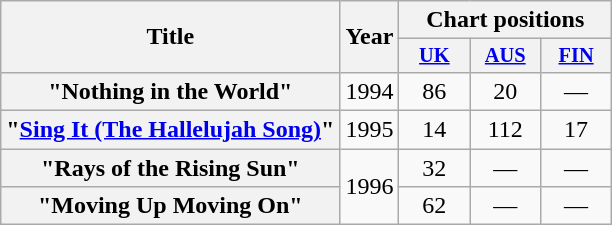<table class="wikitable plainrowheaders" style="text-align:center;">
<tr>
<th rowspan="2">Title</th>
<th rowspan="2">Year</th>
<th colspan="3">Chart positions</th>
</tr>
<tr>
<th scope="col" style="width:3em;font-size:85%;"><a href='#'>UK</a><br></th>
<th scope="col" style="width:3em;font-size:85%;"><a href='#'>AUS</a><br></th>
<th scope="col" style="width:3em;font-size:85%;"><a href='#'>FIN</a><br></th>
</tr>
<tr>
<th scope="row">"Nothing in the World"</th>
<td>1994</td>
<td>86</td>
<td>20</td>
<td>—</td>
</tr>
<tr>
<th scope="row">"<a href='#'>Sing It (The Hallelujah Song)</a>"</th>
<td>1995</td>
<td>14</td>
<td>112</td>
<td>17</td>
</tr>
<tr>
<th scope="row">"Rays of the Rising Sun"</th>
<td rowspan="2">1996</td>
<td>32</td>
<td>—</td>
<td>—</td>
</tr>
<tr>
<th scope="row">"Moving Up Moving On"</th>
<td>62</td>
<td>—</td>
<td>—</td>
</tr>
</table>
